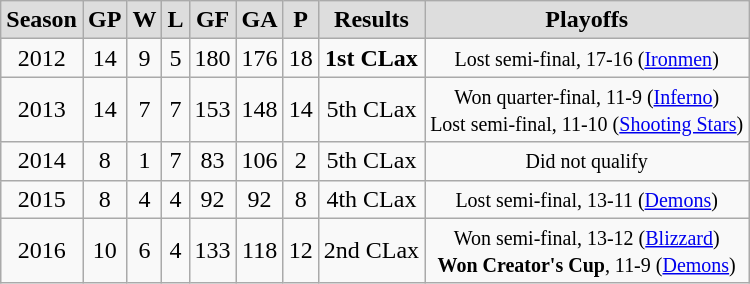<table class="wikitable">
<tr align="center"  bgcolor="#dddddd">
<td><strong>Season</strong></td>
<td><strong>GP</strong></td>
<td><strong>W</strong></td>
<td><strong>L</strong></td>
<td><strong>GF</strong></td>
<td><strong>GA</strong></td>
<td><strong>P</strong></td>
<td><strong>Results</strong></td>
<td><strong>Playoffs</strong></td>
</tr>
<tr align="center">
<td>2012</td>
<td>14</td>
<td>9</td>
<td>5</td>
<td>180</td>
<td>176</td>
<td>18</td>
<td><strong>1st CLax</strong></td>
<td><small>Lost semi-final, 17-16 (<a href='#'>Ironmen</a>)</small></td>
</tr>
<tr align="center">
<td>2013</td>
<td>14</td>
<td>7</td>
<td>7</td>
<td>153</td>
<td>148</td>
<td>14</td>
<td>5th CLax</td>
<td><small>Won quarter-final, 11-9 (<a href='#'>Inferno</a>)<br>Lost semi-final, 11-10 (<a href='#'>Shooting Stars</a>)</small></td>
</tr>
<tr align="center">
<td>2014</td>
<td>8</td>
<td>1</td>
<td>7</td>
<td>83</td>
<td>106</td>
<td>2</td>
<td>5th CLax</td>
<td><small>Did not qualify</small></td>
</tr>
<tr align="center">
<td>2015</td>
<td>8</td>
<td>4</td>
<td>4</td>
<td>92</td>
<td>92</td>
<td>8</td>
<td>4th CLax</td>
<td><small>Lost semi-final, 13-11 (<a href='#'>Demons</a>)</small></td>
</tr>
<tr align="center">
<td>2016</td>
<td>10</td>
<td>6</td>
<td>4</td>
<td>133</td>
<td>118</td>
<td>12</td>
<td>2nd CLax</td>
<td><small>Won semi-final, 13-12 (<a href='#'>Blizzard</a>)<br><strong>Won Creator's Cup</strong>, 11-9 (<a href='#'>Demons</a>)</small></td>
</tr>
</table>
